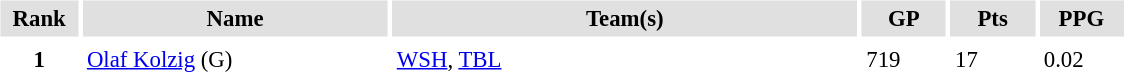<table id="Table3" cellspacing="3" cellpadding="3" style="font-size:95%;">
<tr style="text-align:center; background:#e0e0e0">
<th style="width:3em;">Rank</th>
<th style="width:13em;">Name</th>
<th style="width:20em;">Team(s)</th>
<th style="width:3.3em;">GP</th>
<th style="width:3.3em;">Pts</th>
<th style="width:3.3em;">PPG</th>
</tr>
<tr>
<th>1</th>
<td><a href='#'>Olaf Kolzig</a> (G)</td>
<td><a href='#'>WSH</a>, <a href='#'>TBL</a></td>
<td>719</td>
<td>17</td>
<td>0.02</td>
</tr>
</table>
